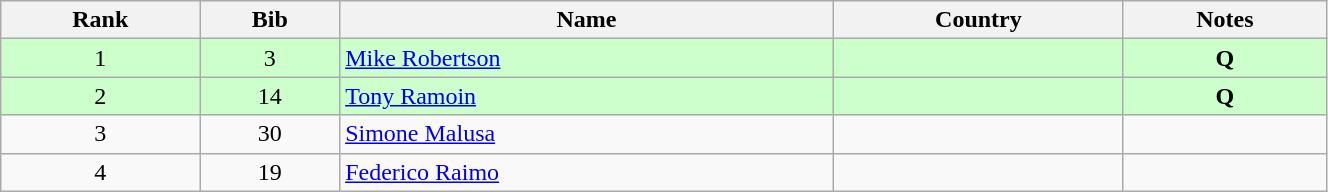<table class="wikitable" style="text-align:center;" width=70%>
<tr>
<th>Rank</th>
<th>Bib</th>
<th>Name</th>
<th>Country</th>
<th>Notes</th>
</tr>
<tr bgcolor="#ccffcc">
<td>1</td>
<td>3</td>
<td align=left><a href='#'>Mike Robertson</a></td>
<td align=left></td>
<td><strong>Q</strong></td>
</tr>
<tr bgcolor="#ccffcc">
<td>2</td>
<td>14</td>
<td align=left><a href='#'>Tony Ramoin</a></td>
<td align=left></td>
<td><strong>Q</strong></td>
</tr>
<tr>
<td>3</td>
<td>30</td>
<td align=left><a href='#'>Simone Malusa</a></td>
<td align=left></td>
<td></td>
</tr>
<tr>
<td>4</td>
<td>19</td>
<td align=left><a href='#'>Federico Raimo</a></td>
<td align=left></td>
<td></td>
</tr>
</table>
